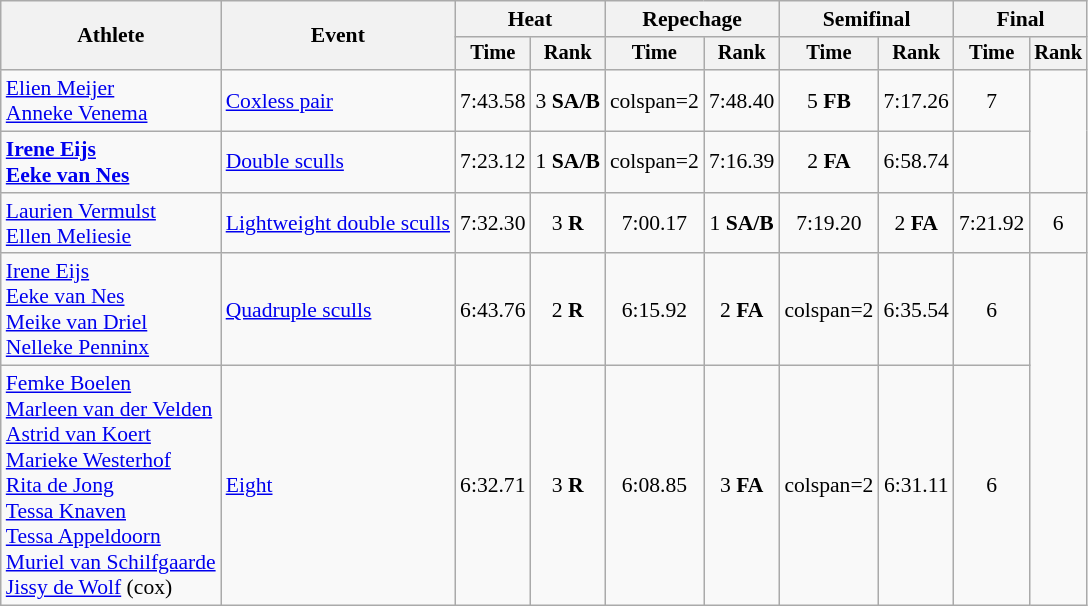<table class=wikitable style=font-size:90%;text-align:center>
<tr>
<th rowspan=2>Athlete</th>
<th rowspan=2>Event</th>
<th colspan=2>Heat</th>
<th colspan=2>Repechage</th>
<th colspan=2>Semifinal</th>
<th colspan=2>Final</th>
</tr>
<tr style=font-size:95%>
<th>Time</th>
<th>Rank</th>
<th>Time</th>
<th>Rank</th>
<th>Time</th>
<th>Rank</th>
<th>Time</th>
<th>Rank</th>
</tr>
<tr>
<td align=left><a href='#'>Elien Meijer</a><br><a href='#'>Anneke Venema</a></td>
<td align=left><a href='#'>Coxless pair</a></td>
<td>7:43.58</td>
<td>3 <strong>SA/B</strong></td>
<td>colspan=2 </td>
<td>7:48.40</td>
<td>5 <strong>FB</strong></td>
<td>7:17.26</td>
<td>7</td>
</tr>
<tr>
<td align=left><strong><a href='#'>Irene Eijs</a><br><a href='#'>Eeke van Nes</a></strong></td>
<td align=left><a href='#'>Double sculls</a></td>
<td>7:23.12</td>
<td>1 <strong>SA/B</strong></td>
<td>colspan=2 </td>
<td>7:16.39</td>
<td>2 <strong>FA</strong></td>
<td>6:58.74</td>
<td></td>
</tr>
<tr>
<td align=left><a href='#'>Laurien Vermulst</a><br><a href='#'>Ellen Meliesie</a></td>
<td align=left><a href='#'>Lightweight double sculls</a></td>
<td>7:32.30</td>
<td>3 <strong>R</strong></td>
<td>7:00.17</td>
<td>1 <strong>SA/B</strong></td>
<td>7:19.20</td>
<td>2 <strong>FA</strong></td>
<td>7:21.92</td>
<td>6</td>
</tr>
<tr>
<td align=left><a href='#'>Irene Eijs</a><br><a href='#'>Eeke van Nes</a><br><a href='#'>Meike van Driel</a><br><a href='#'>Nelleke Penninx</a></td>
<td align=left><a href='#'>Quadruple sculls</a></td>
<td>6:43.76</td>
<td>2 <strong>R</strong></td>
<td>6:15.92</td>
<td>2 <strong>FA</strong></td>
<td>colspan=2 </td>
<td>6:35.54</td>
<td>6</td>
</tr>
<tr>
<td align=left><a href='#'>Femke Boelen</a><br><a href='#'>Marleen van der Velden</a><br><a href='#'>Astrid van Koert</a><br><a href='#'>Marieke Westerhof</a><br><a href='#'>Rita de Jong</a><br><a href='#'>Tessa Knaven</a><br><a href='#'>Tessa Appeldoorn</a><br><a href='#'>Muriel van Schilfgaarde</a><br><a href='#'>Jissy de Wolf</a> (cox)</td>
<td align=left><a href='#'>Eight</a></td>
<td>6:32.71</td>
<td>3 <strong>R</strong></td>
<td>6:08.85</td>
<td>3 <strong>FA</strong></td>
<td>colspan=2 </td>
<td>6:31.11</td>
<td>6</td>
</tr>
</table>
